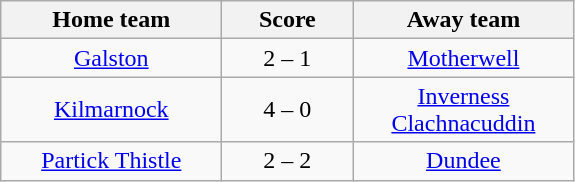<table class="wikitable" style="text-align: center">
<tr>
<th width=140>Home team</th>
<th width=80>Score</th>
<th width=140>Away team</th>
</tr>
<tr>
<td><a href='#'>Galston</a></td>
<td>2 – 1</td>
<td><a href='#'>Motherwell</a></td>
</tr>
<tr>
<td><a href='#'>Kilmarnock</a></td>
<td>4 – 0</td>
<td><a href='#'>Inverness Clachnacuddin</a></td>
</tr>
<tr>
<td><a href='#'>Partick Thistle</a></td>
<td>2 – 2</td>
<td><a href='#'>Dundee</a></td>
</tr>
</table>
